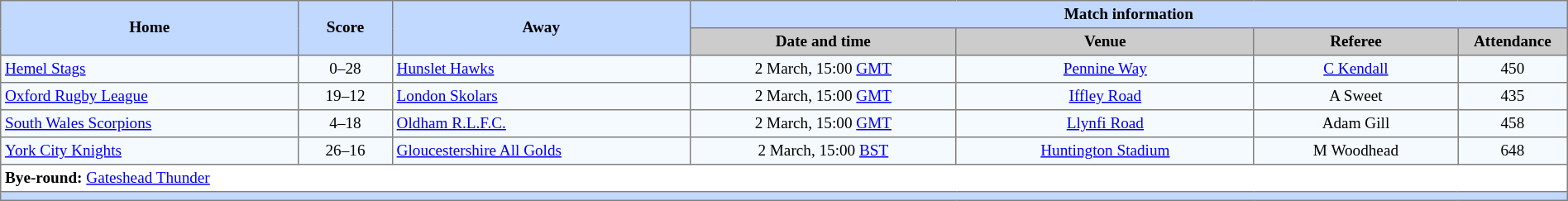<table border=1 style="border-collapse:collapse; font-size:80%; text-align:center;" cellpadding=3 cellspacing=0 width=100%>
<tr bgcolor=#C1D8FF>
<th rowspan=2 width=19%>Home</th>
<th rowspan=2 width=6%>Score</th>
<th rowspan=2 width=19%>Away</th>
<th colspan=6>Match information</th>
</tr>
<tr bgcolor=#CCCCCC>
<th width=17%>Date and time</th>
<th width=19%>Venue</th>
<th width=13%>Referee</th>
<th width=7%>Attendance</th>
</tr>
<tr bgcolor=#F5FAFF>
<td align=left> <a href='#'>Hemel Stags</a></td>
<td>0–28</td>
<td align=left> <a href='#'>Hunslet Hawks</a></td>
<td>2 March, 15:00 <a href='#'>GMT</a></td>
<td><a href='#'>Pennine Way</a></td>
<td><a href='#'>C Kendall</a></td>
<td>450</td>
</tr>
<tr bgcolor=#F5FAFF>
<td align=left> <a href='#'>Oxford Rugby League</a></td>
<td>19–12</td>
<td align=left> <a href='#'>London Skolars</a></td>
<td>2 March, 15:00 <a href='#'>GMT</a></td>
<td><a href='#'>Iffley Road</a></td>
<td>A Sweet</td>
<td>435</td>
</tr>
<tr bgcolor=#F5FAFF>
<td align=left> <a href='#'>South Wales Scorpions</a></td>
<td>4–18</td>
<td align=left> <a href='#'>Oldham R.L.F.C.</a></td>
<td>2 March, 15:00 <a href='#'>GMT</a></td>
<td><a href='#'>Llynfi Road</a></td>
<td>Adam Gill</td>
<td>458</td>
</tr>
<tr bgcolor=#F5FAFF>
<td align=left> <a href='#'>York City Knights</a></td>
<td>26–16</td>
<td align=left> <a href='#'>Gloucestershire All Golds</a></td>
<td>2 March, 15:00 <a href='#'>BST</a></td>
<td><a href='#'>Huntington Stadium</a></td>
<td>M Woodhead</td>
<td>648</td>
</tr>
<tr>
<td colspan="7" align="left"><strong>Bye-round:</strong>  <a href='#'>Gateshead Thunder</a></td>
</tr>
<tr bgcolor=#C1D8FF>
<th colspan=12></th>
</tr>
</table>
